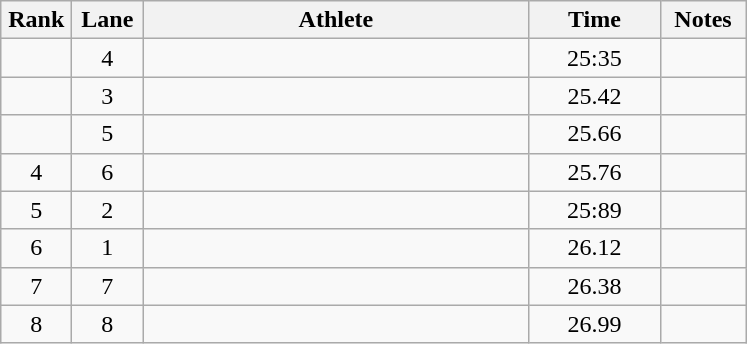<table class="wikitable sortable" style="text-align:center">
<tr>
<th width=40>Rank</th>
<th width=40>Lane</th>
<th width=250>Athlete</th>
<th width=80>Time</th>
<th width=50>Notes</th>
</tr>
<tr>
<td></td>
<td>4</td>
<td align=left></td>
<td>25:35</td>
<td></td>
</tr>
<tr>
<td></td>
<td>3</td>
<td align=left></td>
<td>25.42</td>
<td></td>
</tr>
<tr>
<td></td>
<td>5</td>
<td align=left></td>
<td>25.66</td>
<td></td>
</tr>
<tr>
<td>4</td>
<td>6</td>
<td align=left></td>
<td>25.76</td>
<td></td>
</tr>
<tr>
<td>5</td>
<td>2</td>
<td align=left></td>
<td>25:89</td>
<td></td>
</tr>
<tr>
<td>6</td>
<td>1</td>
<td align=left></td>
<td>26.12</td>
<td></td>
</tr>
<tr>
<td>7</td>
<td>7</td>
<td align=left></td>
<td>26.38</td>
<td></td>
</tr>
<tr>
<td>8</td>
<td>8</td>
<td align=left></td>
<td>26.99</td>
<td></td>
</tr>
</table>
